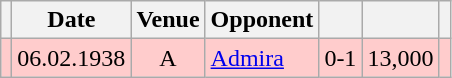<table class="wikitable" Style="text-align: center">
<tr>
<th></th>
<th>Date</th>
<th>Venue</th>
<th>Opponent</th>
<th></th>
<th></th>
<th></th>
</tr>
<tr style="background:#fcc">
<td></td>
<td>06.02.1938</td>
<td>A</td>
<td align="left"><a href='#'>Admira</a></td>
<td>0-1</td>
<td align="right">13,000</td>
<td align="left"></td>
</tr>
</table>
